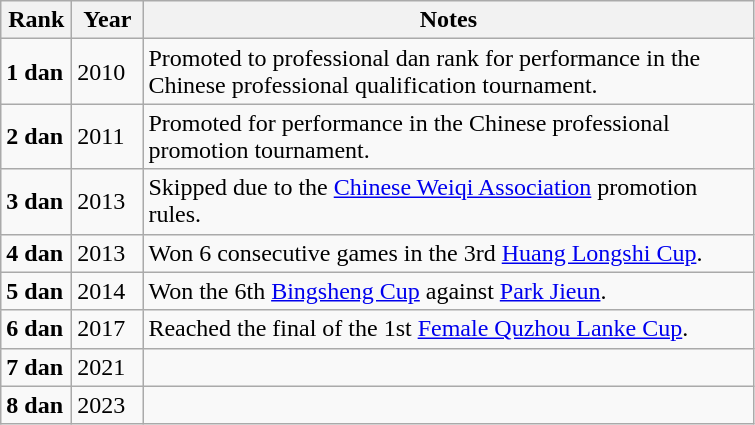<table class="wikitable">
<tr>
<th width=40>Rank</th>
<th width=40>Year</th>
<th width=400>Notes</th>
</tr>
<tr>
<td><strong>1 dan</strong></td>
<td>2010</td>
<td>Promoted to professional dan rank for performance in the Chinese professional qualification tournament.</td>
</tr>
<tr>
<td><strong>2 dan</strong></td>
<td>2011</td>
<td>Promoted for performance in the Chinese professional promotion tournament.</td>
</tr>
<tr>
<td><strong>3 dan</strong></td>
<td>2013</td>
<td>Skipped due to the <a href='#'>Chinese Weiqi Association</a> promotion rules.</td>
</tr>
<tr>
<td><strong>4 dan</strong></td>
<td>2013</td>
<td>Won 6 consecutive games in the 3rd <a href='#'>Huang Longshi Cup</a>.</td>
</tr>
<tr>
<td><strong>5 dan</strong></td>
<td>2014</td>
<td>Won the 6th <a href='#'>Bingsheng Cup</a> against <a href='#'>Park Jieun</a>.</td>
</tr>
<tr>
<td><strong>6 dan</strong></td>
<td>2017</td>
<td>Reached the final of the 1st <a href='#'> Female Quzhou Lanke Cup</a>.</td>
</tr>
<tr>
<td><strong>7 dan</strong></td>
<td>2021</td>
<td></td>
</tr>
<tr>
<td><strong>8 dan</strong></td>
<td>2023</td>
<td></td>
</tr>
</table>
